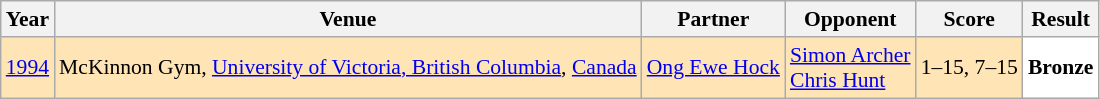<table class="sortable wikitable" style="font-size: 90%;">
<tr>
<th>Year</th>
<th>Venue</th>
<th>Partner</th>
<th>Opponent</th>
<th>Score</th>
<th>Result</th>
</tr>
<tr style="background:#FFE4B5">
<td align="center"><a href='#'>1994</a></td>
<td align="left">McKinnon Gym, <a href='#'>University of Victoria</a><a href='#'>, British Columbia</a>, <a href='#'>Canada</a></td>
<td align="left"> <a href='#'>Ong Ewe Hock</a></td>
<td align="left"> <a href='#'>Simon Archer</a><br> <a href='#'>Chris Hunt</a></td>
<td align="left">1–15, 7–15</td>
<td style="text-align:left; background:white"> <strong>Bronze</strong></td>
</tr>
</table>
